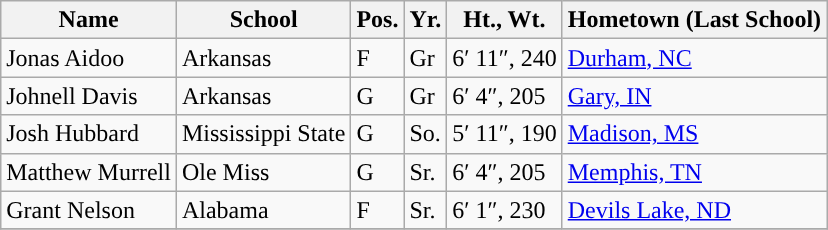<table class="wikitable">
<tr>
<th>Name</th>
<th>School</th>
<th>Pos.</th>
<th>Yr.</th>
<th>Ht., Wt.</th>
<th>Hometown (Last School)</th>
</tr>
<tr>
<td>Jonas Aidoo</td>
<td>Arkansas</td>
<td>F</td>
<td>Gr</td>
<td>6′ 11″, 240</td>
<td><a href='#'>Durham, NC</a></td>
</tr>
<tr>
<td>Johnell Davis</td>
<td>Arkansas</td>
<td>G</td>
<td>Gr</td>
<td>6′ 4″, 205</td>
<td><a href='#'>Gary, IN</a></td>
</tr>
<tr>
<td>Josh Hubbard</td>
<td>Mississippi State</td>
<td>G</td>
<td>So.</td>
<td>5′ 11″, 190</td>
<td><a href='#'>Madison, MS</a></td>
</tr>
<tr>
<td>Matthew Murrell</td>
<td>Ole Miss</td>
<td>G</td>
<td>Sr.</td>
<td>6′ 4″, 205</td>
<td><a href='#'>Memphis, TN</a></td>
</tr>
<tr>
<td>Grant Nelson</td>
<td>Alabama</td>
<td>F</td>
<td>Sr.</td>
<td>6′ 1″, 230</td>
<td><a href='#'>Devils Lake, ND</a></td>
</tr>
<tr>
</tr>
</table>
